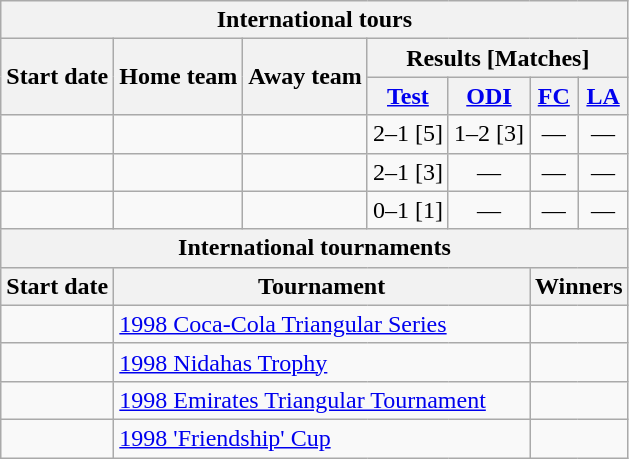<table class="wikitable">
<tr>
<th colspan="7">International tours</th>
</tr>
<tr>
<th rowspan="2">Start date</th>
<th rowspan="2">Home team</th>
<th rowspan="2">Away team</th>
<th colspan="4">Results [Matches]</th>
</tr>
<tr>
<th><a href='#'>Test</a></th>
<th><a href='#'>ODI</a></th>
<th><a href='#'>FC</a></th>
<th><a href='#'>LA</a></th>
</tr>
<tr>
<td><a href='#'></a></td>
<td></td>
<td></td>
<td>2–1 [5]</td>
<td>1–2 [3]</td>
<td ; style="text-align:center">—</td>
<td ; style="text-align:center">—</td>
</tr>
<tr>
<td><a href='#'></a></td>
<td></td>
<td></td>
<td>2–1 [3]</td>
<td ; style="text-align:center">—</td>
<td ; style="text-align:center">—</td>
<td ; style="text-align:center">—</td>
</tr>
<tr>
<td><a href='#'></a></td>
<td></td>
<td></td>
<td>0–1 [1]</td>
<td ; style="text-align:center">—</td>
<td ; style="text-align:center">—</td>
<td ; style="text-align:center">—</td>
</tr>
<tr>
<th colspan="7">International tournaments</th>
</tr>
<tr>
<th>Start date</th>
<th colspan="4">Tournament</th>
<th colspan="2">Winners</th>
</tr>
<tr>
<td><a href='#'></a></td>
<td colspan="4"> <a href='#'>1998 Coca-Cola Triangular Series</a></td>
<td colspan="2"></td>
</tr>
<tr>
<td><a href='#'></a></td>
<td colspan="4"> <a href='#'>1998 Nidahas Trophy</a></td>
<td colspan="2"></td>
</tr>
<tr>
<td><a href='#'></a></td>
<td colspan="4"> <a href='#'>1998 Emirates Triangular Tournament</a></td>
<td colspan="2"></td>
</tr>
<tr>
<td><a href='#'></a></td>
<td colspan="4"> <a href='#'>1998 'Friendship' Cup</a></td>
<td colspan="2"></td>
</tr>
</table>
